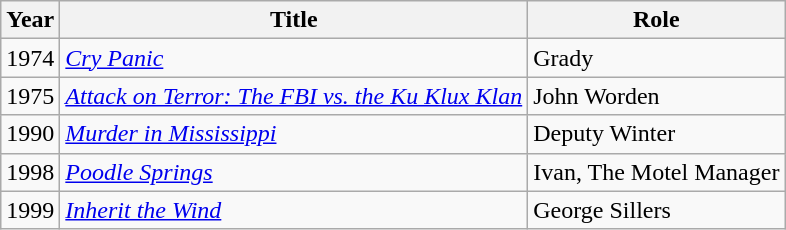<table class="wikitable">
<tr>
<th>Year</th>
<th>Title</th>
<th>Role</th>
</tr>
<tr>
<td>1974</td>
<td><em><a href='#'>Cry Panic</a></em></td>
<td>Grady</td>
</tr>
<tr>
<td>1975</td>
<td><em><a href='#'>Attack on Terror: The FBI vs. the Ku Klux Klan</a></em></td>
<td>John Worden</td>
</tr>
<tr>
<td>1990</td>
<td><em><a href='#'>Murder in Mississippi</a></em></td>
<td>Deputy Winter</td>
</tr>
<tr>
<td>1998</td>
<td><em><a href='#'>Poodle Springs</a></em></td>
<td>Ivan, The Motel Manager</td>
</tr>
<tr>
<td>1999</td>
<td><em><a href='#'>Inherit the Wind</a></em></td>
<td>George Sillers</td>
</tr>
</table>
